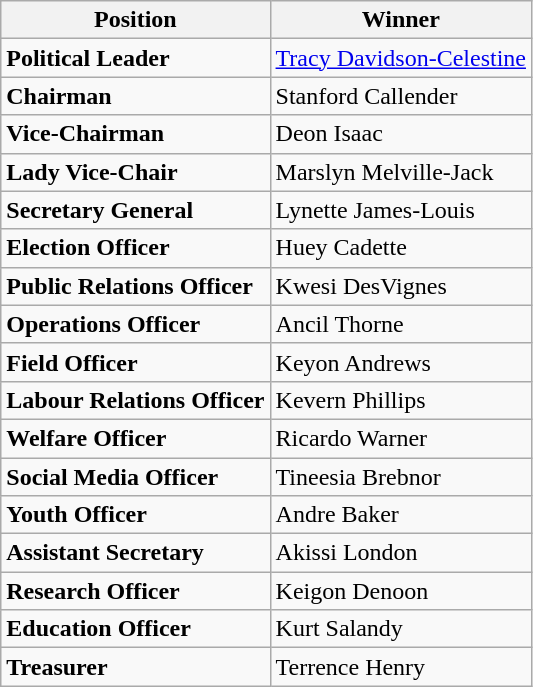<table class="wikitable sortable">
<tr>
<th>Position</th>
<th>Winner</th>
</tr>
<tr>
<td><strong>Political Leader</strong></td>
<td><a href='#'>Tracy Davidson-Celestine</a></td>
</tr>
<tr>
<td><strong>Chairman</strong></td>
<td>Stanford Callender</td>
</tr>
<tr>
<td><strong>Vice-Chairman</strong></td>
<td>Deon Isaac</td>
</tr>
<tr>
<td><strong>Lady Vice-Chair</strong></td>
<td>Marslyn Melville-Jack</td>
</tr>
<tr>
<td><strong>Secretary General</strong></td>
<td>Lynette James-Louis</td>
</tr>
<tr>
<td><strong>Election Officer</strong></td>
<td>Huey Cadette</td>
</tr>
<tr>
<td><strong>Public Relations Officer</strong></td>
<td>Kwesi DesVignes</td>
</tr>
<tr>
<td><strong>Operations Officer</strong></td>
<td>Ancil Thorne</td>
</tr>
<tr>
<td><strong>Field Officer</strong></td>
<td>Keyon Andrews</td>
</tr>
<tr>
<td><strong>Labour Relations Officer</strong></td>
<td>Kevern Phillips</td>
</tr>
<tr>
<td><strong>Welfare Officer</strong></td>
<td>Ricardo Warner</td>
</tr>
<tr>
<td><strong>Social Media Officer</strong></td>
<td>Tineesia Brebnor</td>
</tr>
<tr>
<td><strong>Youth Officer</strong></td>
<td>Andre Baker</td>
</tr>
<tr>
<td><strong>Assistant Secretary</strong></td>
<td>Akissi London</td>
</tr>
<tr>
<td><strong>Research Officer</strong></td>
<td>Keigon Denoon</td>
</tr>
<tr>
<td><strong>Education Officer</strong></td>
<td>Kurt Salandy</td>
</tr>
<tr>
<td><strong>Treasurer</strong></td>
<td>Terrence Henry</td>
</tr>
</table>
